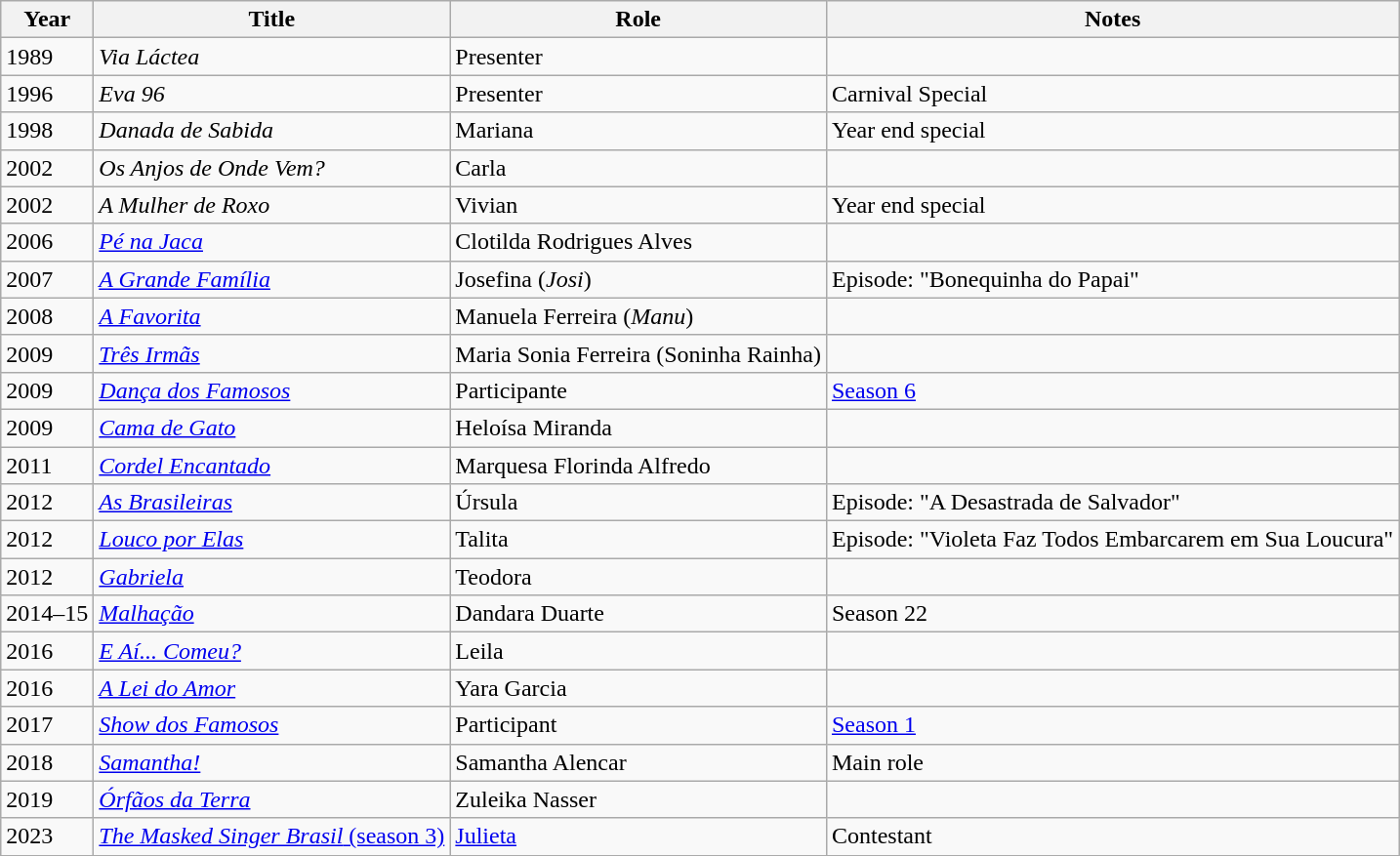<table class="wikitable plainrowheaders sortable">
<tr>
<th>Year</th>
<th>Title</th>
<th>Role</th>
<th>Notes</th>
</tr>
<tr>
<td>1989</td>
<td><em>Via Láctea</em></td>
<td>Presenter</td>
<td></td>
</tr>
<tr>
<td>1996</td>
<td><em>Eva 96</em></td>
<td>Presenter</td>
<td>Carnival Special</td>
</tr>
<tr>
<td>1998</td>
<td><em>Danada de Sabida</em></td>
<td>Mariana</td>
<td>Year end special</td>
</tr>
<tr>
<td>2002</td>
<td><em>Os Anjos de Onde Vem?</em></td>
<td>Carla</td>
<td></td>
</tr>
<tr>
<td>2002</td>
<td><em>A Mulher de Roxo</em></td>
<td>Vivian</td>
<td>Year end special</td>
</tr>
<tr>
<td>2006</td>
<td><em><a href='#'>Pé na Jaca</a></em></td>
<td>Clotilda Rodrigues Alves</td>
<td></td>
</tr>
<tr>
<td>2007</td>
<td><em><a href='#'>A Grande Família</a></em></td>
<td>Josefina (<em>Josi</em>)</td>
<td>Episode: "Bonequinha do Papai"</td>
</tr>
<tr>
<td>2008</td>
<td><em><a href='#'>A Favorita</a></em></td>
<td>Manuela Ferreira (<em>Manu</em>)</td>
<td></td>
</tr>
<tr>
<td>2009</td>
<td><em><a href='#'>Três Irmãs</a></em></td>
<td>Maria Sonia Ferreira (Soninha Rainha)</td>
<td></td>
</tr>
<tr>
<td>2009</td>
<td><em><a href='#'>Dança dos Famosos</a></em></td>
<td>Participante</td>
<td><a href='#'>Season 6</a></td>
</tr>
<tr>
<td>2009</td>
<td><em><a href='#'>Cama de Gato</a></em></td>
<td>Heloísa Miranda</td>
<td></td>
</tr>
<tr>
<td>2011</td>
<td><em><a href='#'>Cordel Encantado</a></em></td>
<td>Marquesa Florinda Alfredo</td>
<td></td>
</tr>
<tr>
<td>2012</td>
<td><em><a href='#'>As Brasileiras</a></em></td>
<td>Úrsula</td>
<td>Episode: "A Desastrada de Salvador"</td>
</tr>
<tr>
<td>2012</td>
<td><em><a href='#'>Louco por Elas</a></em></td>
<td>Talita</td>
<td>Episode: "Violeta Faz Todos Embarcarem em Sua Loucura"</td>
</tr>
<tr>
<td>2012</td>
<td><em><a href='#'>Gabriela</a></em></td>
<td>Teodora</td>
<td></td>
</tr>
<tr>
<td>2014–15</td>
<td><em><a href='#'>Malhação</a></em></td>
<td>Dandara Duarte</td>
<td>Season 22</td>
</tr>
<tr>
<td>2016</td>
<td><em><a href='#'>E Aí... Comeu?</a></em></td>
<td>Leila</td>
<td></td>
</tr>
<tr>
<td>2016</td>
<td><em><a href='#'>A Lei do Amor</a></em></td>
<td>Yara Garcia</td>
<td></td>
</tr>
<tr>
<td>2017</td>
<td><em><a href='#'>Show dos Famosos</a> </em></td>
<td>Participant</td>
<td><a href='#'>Season 1</a></td>
</tr>
<tr>
<td>2018</td>
<td><em><a href='#'>Samantha!</a></em></td>
<td>Samantha Alencar</td>
<td>Main role</td>
</tr>
<tr>
<td>2019</td>
<td><em><a href='#'>Órfãos da Terra</a></em></td>
<td>Zuleika Nasser</td>
<td></td>
</tr>
<tr>
<td>2023</td>
<td><a href='#'><em>The Masked Singer Brasil</em> (season 3)</a></td>
<td><a href='#'>Julieta</a></td>
<td>Contestant</td>
</tr>
<tr>
</tr>
</table>
